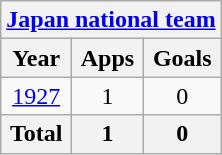<table class="wikitable" style="text-align:center">
<tr>
<th colspan=3><a href='#'>Japan national team</a></th>
</tr>
<tr>
<th>Year</th>
<th>Apps</th>
<th>Goals</th>
</tr>
<tr>
<td><a href='#'>1927</a></td>
<td>1</td>
<td>0</td>
</tr>
<tr>
<th>Total</th>
<th>1</th>
<th>0</th>
</tr>
</table>
